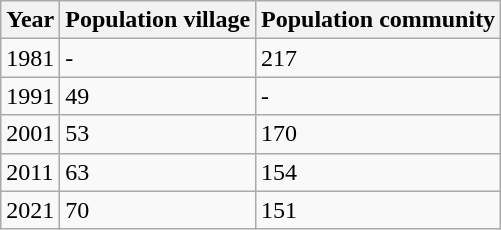<table class="wikitable">
<tr>
<th>Year</th>
<th>Population village</th>
<th>Population community</th>
</tr>
<tr>
<td>1981</td>
<td>-</td>
<td>217</td>
</tr>
<tr>
<td>1991</td>
<td>49</td>
<td>-</td>
</tr>
<tr>
<td>2001</td>
<td>53</td>
<td>170</td>
</tr>
<tr>
<td>2011</td>
<td>63</td>
<td>154</td>
</tr>
<tr>
<td>2021</td>
<td>70</td>
<td>151</td>
</tr>
</table>
